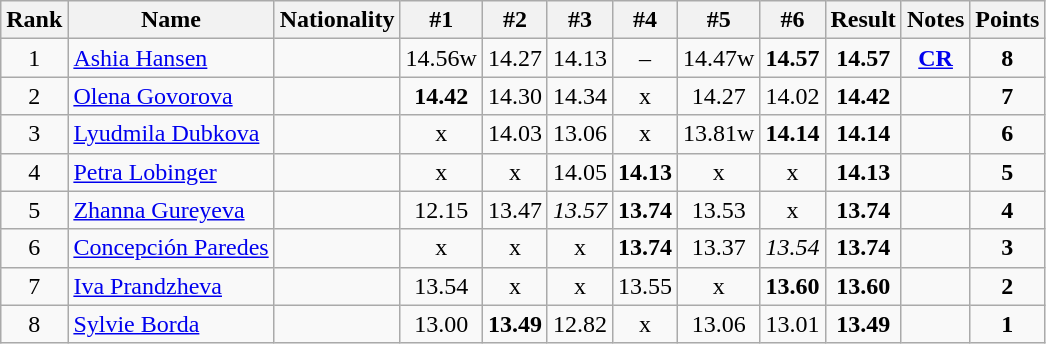<table class="wikitable sortable" style="text-align:center">
<tr>
<th>Rank</th>
<th>Name</th>
<th>Nationality</th>
<th>#1</th>
<th>#2</th>
<th>#3</th>
<th>#4</th>
<th>#5</th>
<th>#6</th>
<th>Result</th>
<th>Notes</th>
<th>Points</th>
</tr>
<tr>
<td>1</td>
<td align=left><a href='#'>Ashia Hansen</a></td>
<td align=left></td>
<td>14.56w</td>
<td>14.27</td>
<td>14.13</td>
<td>–</td>
<td>14.47w</td>
<td><strong>14.57</strong></td>
<td><strong>14.57</strong></td>
<td><strong><a href='#'>CR</a></strong></td>
<td><strong>8</strong></td>
</tr>
<tr>
<td>2</td>
<td align=left><a href='#'>Olena Govorova</a></td>
<td align=left></td>
<td><strong>14.42</strong></td>
<td>14.30</td>
<td>14.34</td>
<td>x</td>
<td>14.27</td>
<td>14.02</td>
<td><strong>14.42</strong></td>
<td></td>
<td><strong>7</strong></td>
</tr>
<tr>
<td>3</td>
<td align=left><a href='#'>Lyudmila Dubkova</a></td>
<td align=left></td>
<td>x</td>
<td>14.03</td>
<td>13.06</td>
<td>x</td>
<td>13.81w</td>
<td><strong>14.14</strong></td>
<td><strong>14.14</strong></td>
<td></td>
<td><strong>6</strong></td>
</tr>
<tr>
<td>4</td>
<td align=left><a href='#'>Petra Lobinger</a></td>
<td align=left></td>
<td>x</td>
<td>x</td>
<td>14.05</td>
<td><strong>14.13</strong></td>
<td>x</td>
<td>x</td>
<td><strong>14.13</strong></td>
<td></td>
<td><strong>5</strong></td>
</tr>
<tr>
<td>5</td>
<td align=left><a href='#'>Zhanna Gureyeva</a></td>
<td align=left></td>
<td>12.15</td>
<td>13.47</td>
<td><em>13.57</em></td>
<td><strong>13.74</strong></td>
<td>13.53</td>
<td>x</td>
<td><strong>13.74</strong></td>
<td></td>
<td><strong>4</strong></td>
</tr>
<tr>
<td>6</td>
<td align=left><a href='#'>Concepción Paredes</a></td>
<td align=left></td>
<td>x</td>
<td>x</td>
<td>x</td>
<td><strong>13.74</strong></td>
<td>13.37</td>
<td><em>13.54</em></td>
<td><strong>13.74</strong></td>
<td></td>
<td><strong>3</strong></td>
</tr>
<tr>
<td>7</td>
<td align=left><a href='#'>Iva Prandzheva</a></td>
<td align=left></td>
<td>13.54</td>
<td>x</td>
<td>x</td>
<td>13.55</td>
<td>x</td>
<td><strong>13.60</strong></td>
<td><strong>13.60</strong></td>
<td></td>
<td><strong>2</strong></td>
</tr>
<tr>
<td>8</td>
<td align=left><a href='#'>Sylvie Borda</a></td>
<td align=left></td>
<td>13.00</td>
<td><strong>13.49</strong></td>
<td>12.82</td>
<td>x</td>
<td>13.06</td>
<td>13.01</td>
<td><strong>13.49</strong></td>
<td></td>
<td><strong>1</strong></td>
</tr>
</table>
